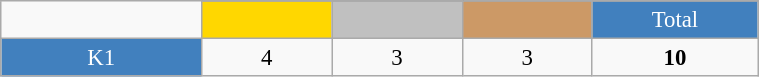<table class="wikitable"  style="font-size:95%; text-align:center; border:gray solid 1px; width:40%;">
<tr>
<td rowspan="2" style="width:3%;"></td>
</tr>
<tr>
<td style="width:2%;" bgcolor=gold></td>
<td style="width:2%;" bgcolor=silver></td>
<td style="width:2%;" bgcolor=cc9966></td>
<td style="width:2%; background-color:#4180be; color:white;">Total</td>
</tr>
<tr>
<td style="background-color:#4180be; color:white;">K1</td>
<td>4</td>
<td>3</td>
<td>3</td>
<td><strong>10</strong></td>
</tr>
</table>
